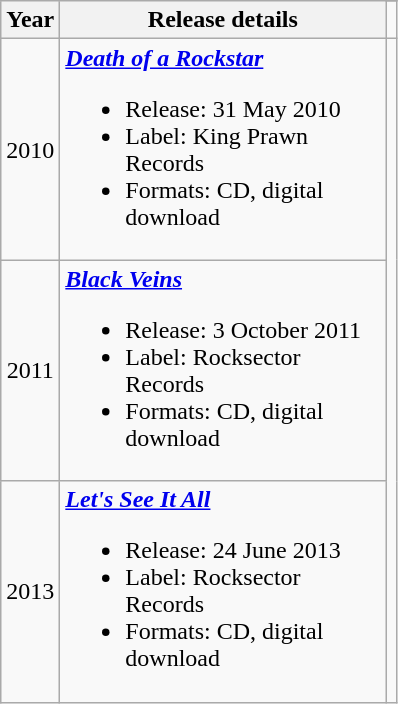<table class="wikitable" style=text-align:center;>
<tr>
<th rowspan="2">Year</th>
<th rowspan="2" width="210">Release details</th>
</tr>
<tr>
<td colspan="16"></td>
</tr>
<tr>
<td>2010</td>
<td align=left><strong><em><a href='#'>Death of a Rockstar</a></em></strong><br><ul><li>Release: 31 May 2010</li><li>Label:  King Prawn Records</li><li>Formats: CD, digital download</li></ul></td>
</tr>
<tr>
<td>2011</td>
<td align=left><strong><em><a href='#'>Black Veins</a></em></strong><br><ul><li>Release: 3 October 2011</li><li>Label:  Rocksector Records</li><li>Formats: CD, digital download</li></ul></td>
</tr>
<tr>
<td>2013</td>
<td align=left><strong><em><a href='#'>Let's See It All</a></em></strong><br><ul><li>Release: 24 June 2013</li><li>Label:  Rocksector Records</li><li>Formats: CD, digital download</li></ul></td>
</tr>
</table>
